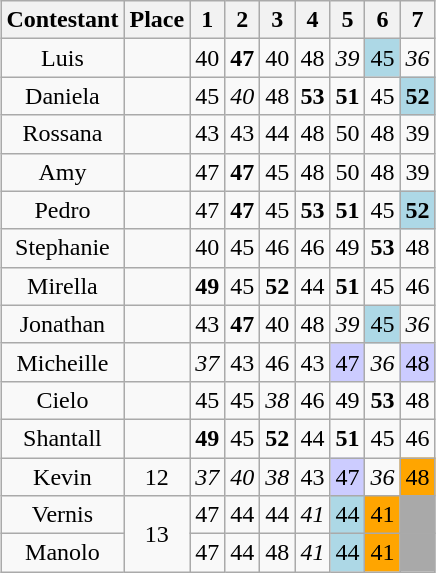<table class="wikitable sortable" style="margin:auto; text-align:center; white-space:nowrap">
<tr>
<th rowspan=1>Contestant</th>
<th rowspan=1>Place</th>
<th rowspan=1>1</th>
<th rowspan=1>2</th>
<th rowspan=1>3</th>
<th rowspan=1>4</th>
<th rowspan=1>5</th>
<th rowspan=1>6</th>
<th rowspan=1>7</th>
</tr>
<tr>
<td>Luis</td>
<td></td>
<td>40</td>
<td><span><strong>47</strong></span></td>
<td>40</td>
<td>48</td>
<td><span><em>39</em></span></td>
<td bgcolor=lightblue>45</td>
<td><span><em>36</em></span></td>
</tr>
<tr>
<td>Daniela</td>
<td></td>
<td>45</td>
<td><span><em>40</em></span></td>
<td>48</td>
<td><span><strong>53</strong></span></td>
<td><span><strong>51</strong></span></td>
<td>45</td>
<td bgcolor=lightblue><span><strong>52</strong></span></td>
</tr>
<tr>
<td>Rossana</td>
<td></td>
<td>43</td>
<td>43</td>
<td>44</td>
<td>48</td>
<td>50</td>
<td>48</td>
<td>39</td>
</tr>
<tr>
<td>Amy</td>
<td></td>
<td>47</td>
<td><span><strong>47</strong></span></td>
<td>45</td>
<td>48</td>
<td>50</td>
<td>48</td>
<td>39</td>
</tr>
<tr>
<td>Pedro</td>
<td></td>
<td>47</td>
<td><span><strong>47</strong></span></td>
<td>45</td>
<td><span><strong>53</strong></span></td>
<td><span><strong>51</strong></span></td>
<td>45</td>
<td bgcolor=lightblue><span><strong>52</strong></span></td>
</tr>
<tr>
<td>Stephanie</td>
<td></td>
<td>40</td>
<td>45</td>
<td>46</td>
<td>46</td>
<td>49</td>
<td><span><strong>53</strong></span></td>
<td>48</td>
</tr>
<tr>
<td>Mirella</td>
<td></td>
<td><span><strong>49</strong></span></td>
<td>45</td>
<td><span><strong>52</strong></span></td>
<td>44</td>
<td><span><strong>51</strong></span></td>
<td>45</td>
<td>46</td>
</tr>
<tr>
<td>Jonathan</td>
<td></td>
<td>43</td>
<td><span><strong>47</strong></span></td>
<td>40</td>
<td>48</td>
<td><span><em>39</em></span></td>
<td bgcolor=lightblue>45</td>
<td><span><em>36</em></span></td>
</tr>
<tr>
<td>Micheille</td>
<td></td>
<td><span><em>37</em></span></td>
<td>43</td>
<td>46</td>
<td>43</td>
<td bgcolor=#CCCCFF>47</td>
<td><span><em>36</em></span></td>
<td bgcolor=#CCCCFF>48</td>
</tr>
<tr>
<td>Cielo</td>
<td></td>
<td>45</td>
<td>45</td>
<td><span><em>38</em></span></td>
<td>46</td>
<td>49</td>
<td><span><strong>53</strong></span></td>
<td>48</td>
</tr>
<tr>
<td>Shantall</td>
<td></td>
<td><span><strong>49</strong></span></td>
<td>45</td>
<td><span><strong>52</strong></span></td>
<td>44</td>
<td><span><strong>51</strong></span></td>
<td>45</td>
<td>46</td>
</tr>
<tr>
<td>Kevin</td>
<td>12</td>
<td><span><em>37</em></span></td>
<td><span><em>40</em></span></td>
<td><span><em>38</em></span></td>
<td>43</td>
<td bgcolor=#CCCCFF>47</td>
<td><span><em>36</em></span></td>
<td bgcolor=orange>48</td>
</tr>
<tr>
<td>Vernis</td>
<td rowspan=2>13</td>
<td>47</td>
<td>44</td>
<td>44</td>
<td><span><em>41</em></span></td>
<td bgcolor=lightblue>44</td>
<td bgcolor=orange>41</td>
<td bgcolor=darkgrey colspan="1"></td>
</tr>
<tr>
<td>Manolo</td>
<td>47</td>
<td>44</td>
<td>48</td>
<td><span><em>41</em></span></td>
<td bgcolor=lightblue>44</td>
<td bgcolor=orange>41</td>
<td bgcolor=darkgrey colspan="1"></td>
</tr>
</table>
